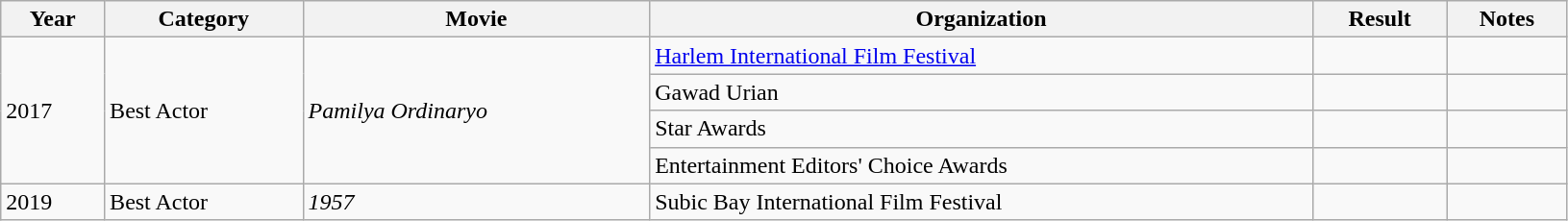<table class="wikitable" style="width:86%;">
<tr>
<th>Year</th>
<th>Category</th>
<th>Movie</th>
<th>Organization</th>
<th>Result</th>
<th>Notes</th>
</tr>
<tr>
<td rowspan=4>2017</td>
<td rowspan=4>Best Actor</td>
<td rowspan=4><em>Pamilya Ordinaryo</em></td>
<td><a href='#'>Harlem International Film Festival</a></td>
<td></td>
<td></td>
</tr>
<tr>
<td>Gawad Urian</td>
<td></td>
<td></td>
</tr>
<tr>
<td>Star Awards</td>
<td></td>
<td></td>
</tr>
<tr>
<td>Entertainment Editors' Choice Awards</td>
<td></td>
<td></td>
</tr>
<tr>
<td>2019</td>
<td>Best Actor</td>
<td><em>1957</em></td>
<td>Subic Bay International Film Festival</td>
<td></td>
<td></td>
</tr>
</table>
